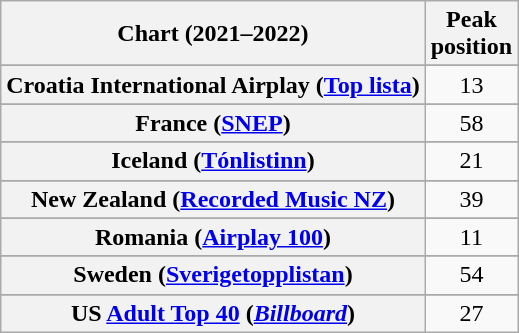<table class="wikitable sortable plainrowheaders" style="text-align:center">
<tr>
<th>Chart (2021–2022)</th>
<th>Peak<br>position</th>
</tr>
<tr>
</tr>
<tr>
</tr>
<tr>
</tr>
<tr>
<th scope="row">Croatia International Airplay (<a href='#'>Top lista</a>)</th>
<td>13</td>
</tr>
<tr>
</tr>
<tr>
</tr>
<tr>
</tr>
<tr>
<th scope="row">France (<a href='#'>SNEP</a>)</th>
<td>58</td>
</tr>
<tr>
</tr>
<tr>
</tr>
<tr>
</tr>
<tr>
<th scope="row">Iceland (<a href='#'>Tónlistinn</a>)</th>
<td>21</td>
</tr>
<tr>
</tr>
<tr>
</tr>
<tr>
</tr>
<tr>
<th scope="row">New Zealand (<a href='#'>Recorded Music NZ</a>)</th>
<td>39</td>
</tr>
<tr>
</tr>
<tr>
<th scope="row">Romania (<a href='#'>Airplay 100</a>)</th>
<td>11</td>
</tr>
<tr>
</tr>
<tr>
</tr>
<tr>
<th scope="row">Sweden (<a href='#'>Sverigetopplistan</a>)</th>
<td>54</td>
</tr>
<tr>
</tr>
<tr>
</tr>
<tr>
<th scope="row">US <a href='#'>Adult Top 40</a> (<em><a href='#'>Billboard</a></em>)</th>
<td>27</td>
</tr>
</table>
